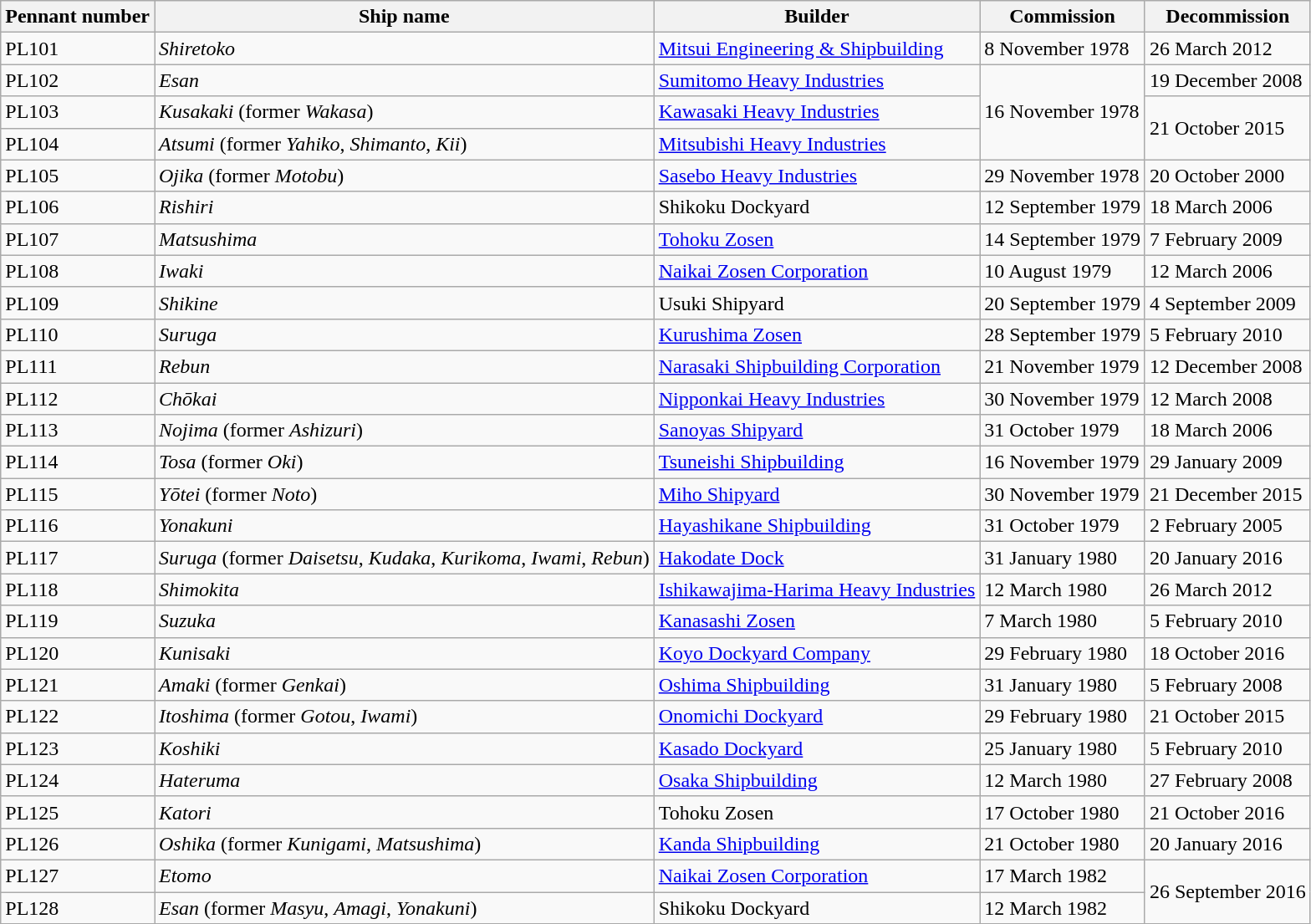<table class="sortable wikitable">
<tr>
<th>Pennant number</th>
<th>Ship name</th>
<th>Builder</th>
<th>Commission</th>
<th>Decommission</th>
</tr>
<tr>
<td>PL101</td>
<td><em>Shiretoko</em></td>
<td><a href='#'>Mitsui Engineering & Shipbuilding</a></td>
<td>8 November 1978</td>
<td>26 March 2012</td>
</tr>
<tr>
<td>PL102</td>
<td><em>Esan</em></td>
<td><a href='#'>Sumitomo Heavy Industries</a></td>
<td rowspan="3">16 November 1978</td>
<td>19 December 2008</td>
</tr>
<tr>
<td>PL103</td>
<td><em>Kusakaki</em> (former <em>Wakasa</em>)</td>
<td><a href='#'>Kawasaki Heavy Industries</a></td>
<td rowspan="2">21 October 2015</td>
</tr>
<tr>
<td>PL104</td>
<td><em>Atsumi</em> (former <em>Yahiko</em>, <em>Shimanto</em>, <em>Kii</em>)</td>
<td><a href='#'>Mitsubishi Heavy Industries</a></td>
</tr>
<tr>
<td>PL105</td>
<td><em>Ojika</em> (former <em>Motobu</em>)</td>
<td><a href='#'>Sasebo Heavy Industries</a></td>
<td>29 November 1978</td>
<td>20 October 2000</td>
</tr>
<tr>
<td>PL106</td>
<td><em>Rishiri</em></td>
<td>Shikoku Dockyard</td>
<td>12 September 1979</td>
<td>18 March 2006</td>
</tr>
<tr>
<td>PL107</td>
<td><em>Matsushima</em></td>
<td><a href='#'>Tohoku Zosen</a></td>
<td>14 September 1979</td>
<td>7 February 2009</td>
</tr>
<tr>
<td>PL108</td>
<td><em>Iwaki</em></td>
<td><a href='#'>Naikai Zosen Corporation</a></td>
<td>10 August 1979</td>
<td>12 March 2006</td>
</tr>
<tr>
<td>PL109</td>
<td><em>Shikine</em></td>
<td>Usuki Shipyard</td>
<td>20 September 1979</td>
<td>4 September 2009</td>
</tr>
<tr>
<td>PL110</td>
<td><em>Suruga</em></td>
<td><a href='#'>Kurushima Zosen</a></td>
<td>28 September 1979</td>
<td>5 February 2010</td>
</tr>
<tr>
<td>PL111</td>
<td><em>Rebun</em></td>
<td><a href='#'>Narasaki Shipbuilding Corporation</a></td>
<td>21 November 1979</td>
<td>12 December 2008</td>
</tr>
<tr>
<td>PL112</td>
<td><em>Chōkai</em></td>
<td><a href='#'>Nipponkai Heavy Industries</a></td>
<td>30 November 1979</td>
<td>12 March 2008</td>
</tr>
<tr>
<td>PL113</td>
<td><em>Nojima</em> (former <em>Ashizuri</em>)</td>
<td><a href='#'>Sanoyas Shipyard</a></td>
<td>31 October 1979</td>
<td>18 March 2006</td>
</tr>
<tr>
<td>PL114</td>
<td><em>Tosa</em> (former <em>Oki</em>)</td>
<td><a href='#'>Tsuneishi Shipbuilding</a></td>
<td>16 November 1979</td>
<td>29 January 2009</td>
</tr>
<tr>
<td>PL115</td>
<td><em>Yōtei</em> (former <em>Noto</em>)</td>
<td><a href='#'>Miho Shipyard</a></td>
<td>30 November 1979</td>
<td>21 December 2015</td>
</tr>
<tr>
<td>PL116</td>
<td><em>Yonakuni</em></td>
<td><a href='#'>Hayashikane Shipbuilding</a></td>
<td>31 October 1979</td>
<td>2 February 2005</td>
</tr>
<tr>
<td>PL117</td>
<td><em>Suruga</em> (former <em>Daisetsu</em>, <em>Kudaka</em>, <em>Kurikoma</em>, <em>Iwami</em>, <em>Rebun</em>)</td>
<td><a href='#'>Hakodate Dock</a></td>
<td>31 January 1980</td>
<td>20 January 2016</td>
</tr>
<tr>
<td>PL118</td>
<td><em>Shimokita</em></td>
<td><a href='#'>Ishikawajima-Harima Heavy Industries</a></td>
<td>12 March 1980</td>
<td>26 March 2012</td>
</tr>
<tr>
<td>PL119</td>
<td><em>Suzuka</em></td>
<td><a href='#'>Kanasashi Zosen</a></td>
<td>7 March 1980</td>
<td>5 February 2010</td>
</tr>
<tr>
<td>PL120</td>
<td><em>Kunisaki</em></td>
<td><a href='#'>Koyo Dockyard Company</a></td>
<td>29 February 1980</td>
<td>18 October 2016</td>
</tr>
<tr>
<td>PL121</td>
<td><em>Amaki</em> (former <em>Genkai</em>)</td>
<td><a href='#'>Oshima Shipbuilding</a></td>
<td>31 January 1980</td>
<td>5 February 2008</td>
</tr>
<tr>
<td>PL122</td>
<td><em>Itoshima</em> (former <em>Gotou</em>, <em>Iwami</em>)</td>
<td><a href='#'>Onomichi Dockyard</a></td>
<td>29 February 1980</td>
<td>21 October 2015</td>
</tr>
<tr>
<td>PL123</td>
<td><em>Koshiki</em></td>
<td><a href='#'>Kasado Dockyard</a></td>
<td>25 January 1980</td>
<td>5 February 2010</td>
</tr>
<tr>
<td>PL124</td>
<td><em>Hateruma</em></td>
<td><a href='#'>Osaka Shipbuilding</a></td>
<td>12 March 1980</td>
<td>27 February 2008</td>
</tr>
<tr>
<td>PL125</td>
<td><em>Katori</em></td>
<td>Tohoku Zosen</td>
<td>17 October 1980</td>
<td>21 October 2016</td>
</tr>
<tr>
<td>PL126</td>
<td><em>Oshika</em> (former <em>Kunigami</em>, <em>Matsushima</em>)</td>
<td><a href='#'>Kanda Shipbuilding</a></td>
<td>21 October 1980</td>
<td>20 January 2016</td>
</tr>
<tr>
<td>PL127</td>
<td><em>Etomo</em></td>
<td><a href='#'>Naikai Zosen Corporation</a></td>
<td>17 March 1982</td>
<td rowspan="2">26 September 2016</td>
</tr>
<tr>
<td>PL128</td>
<td><em>Esan</em> (former <em>Masyu</em>, <em>Amagi</em>, <em>Yonakuni</em>)</td>
<td>Shikoku Dockyard</td>
<td>12 March 1982</td>
</tr>
</table>
